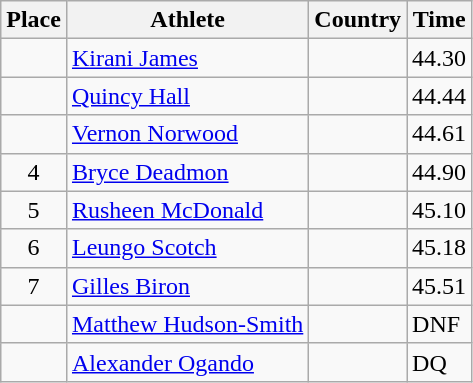<table class="wikitable">
<tr>
<th>Place</th>
<th>Athlete</th>
<th>Country</th>
<th>Time</th>
</tr>
<tr>
<td align=center></td>
<td><a href='#'>Kirani James</a></td>
<td></td>
<td>44.30</td>
</tr>
<tr>
<td align=center></td>
<td><a href='#'>Quincy Hall</a></td>
<td></td>
<td>44.44</td>
</tr>
<tr>
<td align=center></td>
<td><a href='#'>Vernon Norwood</a></td>
<td></td>
<td>44.61</td>
</tr>
<tr>
<td align=center>4</td>
<td><a href='#'>Bryce Deadmon</a></td>
<td></td>
<td>44.90</td>
</tr>
<tr>
<td align=center>5</td>
<td><a href='#'>Rusheen McDonald</a></td>
<td></td>
<td>45.10</td>
</tr>
<tr>
<td align=center>6</td>
<td><a href='#'>Leungo Scotch</a></td>
<td></td>
<td>45.18</td>
</tr>
<tr>
<td align=center>7</td>
<td><a href='#'>Gilles Biron</a></td>
<td></td>
<td>45.51</td>
</tr>
<tr>
<td align=center></td>
<td><a href='#'>Matthew Hudson-Smith</a></td>
<td></td>
<td>DNF</td>
</tr>
<tr>
<td align=center></td>
<td><a href='#'>Alexander Ogando</a></td>
<td></td>
<td>DQ</td>
</tr>
</table>
